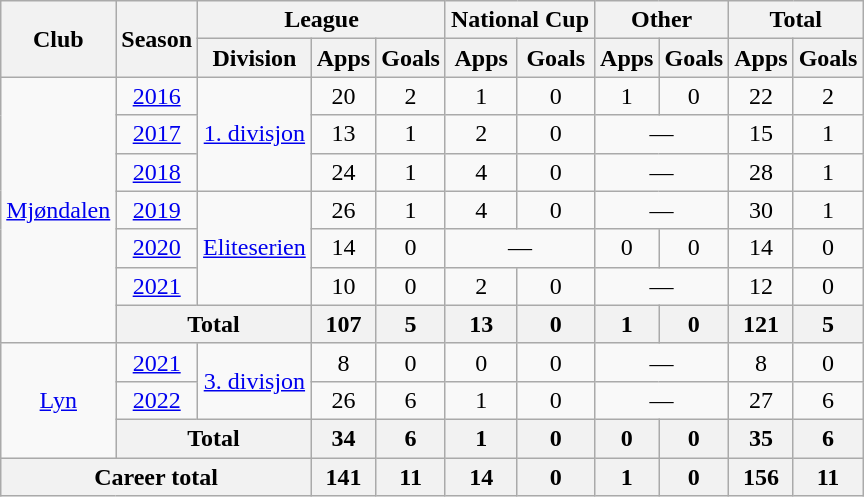<table class="wikitable" style="text-align: center;">
<tr>
<th rowspan="2">Club</th>
<th rowspan="2">Season</th>
<th colspan="3">League</th>
<th colspan="2">National Cup</th>
<th colspan="2">Other</th>
<th colspan="2">Total</th>
</tr>
<tr>
<th>Division</th>
<th>Apps</th>
<th>Goals</th>
<th>Apps</th>
<th>Goals</th>
<th>Apps</th>
<th>Goals</th>
<th>Apps</th>
<th>Goals</th>
</tr>
<tr>
<td rowspan="7"><a href='#'>Mjøndalen</a></td>
<td><a href='#'>2016</a></td>
<td rowspan="3"><a href='#'>1. divisjon</a></td>
<td>20</td>
<td>2</td>
<td>1</td>
<td>0</td>
<td>1</td>
<td>0</td>
<td>22</td>
<td>2</td>
</tr>
<tr>
<td><a href='#'>2017</a></td>
<td>13</td>
<td>1</td>
<td>2</td>
<td>0</td>
<td colspan="2">—</td>
<td>15</td>
<td>1</td>
</tr>
<tr>
<td><a href='#'>2018</a></td>
<td>24</td>
<td>1</td>
<td>4</td>
<td>0</td>
<td colspan="2">—</td>
<td>28</td>
<td>1</td>
</tr>
<tr>
<td><a href='#'>2019</a></td>
<td rowspan="3"><a href='#'>Eliteserien</a></td>
<td>26</td>
<td>1</td>
<td>4</td>
<td>0</td>
<td colspan="2">—</td>
<td>30</td>
<td>1</td>
</tr>
<tr>
<td><a href='#'>2020</a></td>
<td>14</td>
<td>0</td>
<td colspan="2">—</td>
<td>0</td>
<td>0</td>
<td>14</td>
<td>0</td>
</tr>
<tr>
<td><a href='#'>2021</a></td>
<td>10</td>
<td>0</td>
<td>2</td>
<td>0</td>
<td colspan="2">—</td>
<td>12</td>
<td>0</td>
</tr>
<tr>
<th colspan="2">Total</th>
<th>107</th>
<th>5</th>
<th>13</th>
<th>0</th>
<th>1</th>
<th>0</th>
<th>121</th>
<th>5</th>
</tr>
<tr>
<td rowspan="3"><a href='#'>Lyn</a></td>
<td><a href='#'>2021</a></td>
<td rowspan="2"><a href='#'>3. divisjon</a></td>
<td>8</td>
<td>0</td>
<td>0</td>
<td>0</td>
<td colspan="2">—</td>
<td>8</td>
<td>0</td>
</tr>
<tr>
<td><a href='#'>2022</a></td>
<td>26</td>
<td>6</td>
<td>1</td>
<td>0</td>
<td colspan="2">—</td>
<td>27</td>
<td>6</td>
</tr>
<tr>
<th colspan="2">Total</th>
<th>34</th>
<th>6</th>
<th>1</th>
<th>0</th>
<th>0</th>
<th>0</th>
<th>35</th>
<th>6</th>
</tr>
<tr>
<th colspan="3">Career total</th>
<th>141</th>
<th>11</th>
<th>14</th>
<th>0</th>
<th>1</th>
<th>0</th>
<th>156</th>
<th>11</th>
</tr>
</table>
